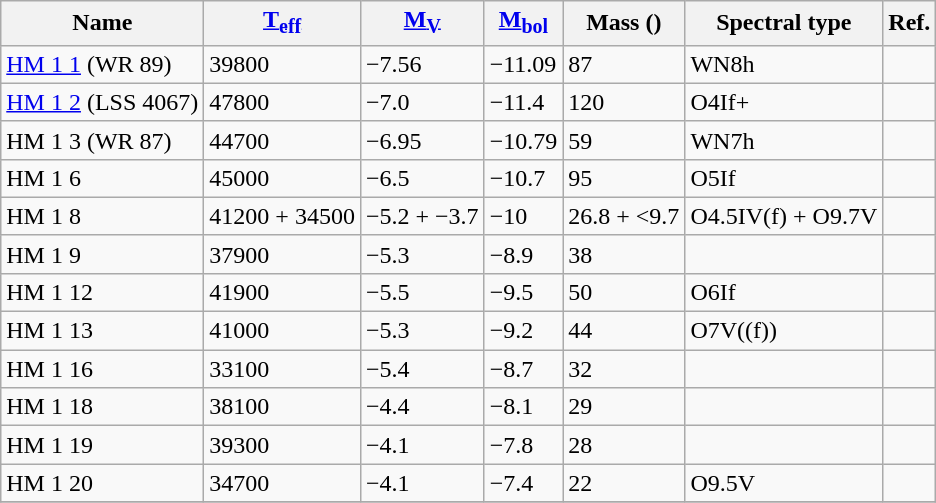<table class="wikitable sortable">
<tr>
<th>Name</th>
<th><a href='#'>T<sub>eff</sub></a></th>
<th><a href='#'>M<sub>V</sub></a></th>
<th><a href='#'>M<sub>bol</sub></a></th>
<th>Mass ()</th>
<th>Spectral type</th>
<th>Ref.</th>
</tr>
<tr>
<td><a href='#'>HM 1 1</a> (WR 89)</td>
<td>39800</td>
<td>−7.56</td>
<td>−11.09</td>
<td>87</td>
<td>WN8h</td>
<td></td>
</tr>
<tr>
<td><a href='#'>HM 1 2</a> (LSS 4067)</td>
<td>47800</td>
<td>−7.0</td>
<td>−11.4</td>
<td>120</td>
<td>O4If+</td>
<td></td>
</tr>
<tr>
<td WR 87>HM 1 3 (WR 87)</td>
<td>44700</td>
<td>−6.95</td>
<td>−10.79</td>
<td>59</td>
<td>WN7h</td>
<td></td>
</tr>
<tr>
<td>HM 1 6</td>
<td>45000</td>
<td>−6.5</td>
<td>−10.7</td>
<td>95</td>
<td>O5If</td>
<td></td>
</tr>
<tr>
<td>HM 1 8</td>
<td>41200 + 34500</td>
<td>−5.2 + −3.7</td>
<td>−10</td>
<td>26.8 + <9.7</td>
<td>O4.5IV(f) + O9.7V</td>
<td></td>
</tr>
<tr>
<td>HM 1 9</td>
<td>37900</td>
<td>−5.3</td>
<td>−8.9</td>
<td>38</td>
<td></td>
<td></td>
</tr>
<tr>
<td>HM 1 12</td>
<td>41900</td>
<td>−5.5</td>
<td>−9.5</td>
<td>50</td>
<td>O6If</td>
<td></td>
</tr>
<tr>
<td>HM 1 13</td>
<td>41000</td>
<td>−5.3</td>
<td>−9.2</td>
<td>44</td>
<td>O7V((f))</td>
<td></td>
</tr>
<tr>
<td>HM 1 16</td>
<td>33100</td>
<td>−5.4</td>
<td>−8.7</td>
<td>32</td>
<td></td>
<td></td>
</tr>
<tr>
<td>HM 1 18</td>
<td>38100</td>
<td>−4.4</td>
<td>−8.1</td>
<td>29</td>
<td></td>
<td></td>
</tr>
<tr>
<td>HM 1 19</td>
<td>39300</td>
<td>−4.1</td>
<td>−7.8</td>
<td>28</td>
<td></td>
<td></td>
</tr>
<tr>
<td>HM 1 20</td>
<td>34700</td>
<td>−4.1</td>
<td>−7.4</td>
<td>22</td>
<td>O9.5V</td>
<td></td>
</tr>
<tr>
</tr>
</table>
